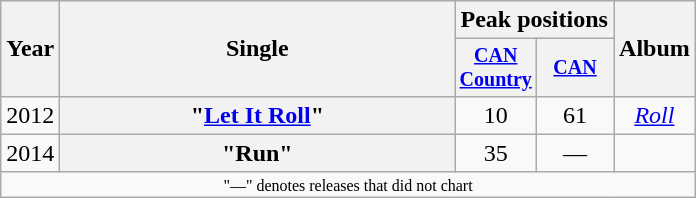<table class="wikitable plainrowheaders" style="text-align:center;">
<tr>
<th rowspan="2">Year</th>
<th rowspan="2" style="width:16em;">Single</th>
<th colspan="2">Peak positions</th>
<th rowspan="2">Album</th>
</tr>
<tr style="font-size:smaller;">
<th width="45"><a href='#'>CAN Country</a><br></th>
<th width="45"><a href='#'>CAN</a><br></th>
</tr>
<tr>
<td>2012</td>
<th scope="row">"<a href='#'>Let It Roll</a>"<br></th>
<td>10</td>
<td>61</td>
<td><em><a href='#'>Roll</a></em></td>
</tr>
<tr>
<td>2014</td>
<th scope="row">"Run"<br></th>
<td>35</td>
<td>—</td>
<td></td>
</tr>
<tr>
<td colspan="5" style="font-size:8pt">"—" denotes releases that did not chart</td>
</tr>
</table>
